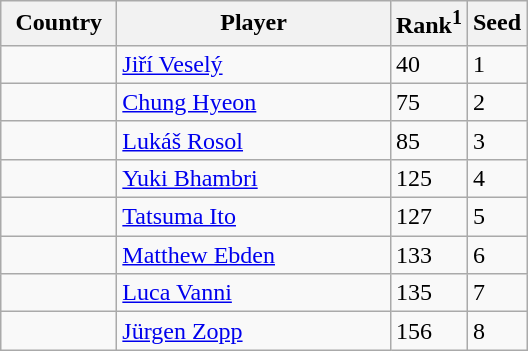<table class="sortable wikitable">
<tr>
<th width="70">Country</th>
<th width="175">Player</th>
<th>Rank<sup>1</sup></th>
<th>Seed</th>
</tr>
<tr>
<td></td>
<td><a href='#'>Jiří Veselý</a></td>
<td>40</td>
<td>1</td>
</tr>
<tr>
<td></td>
<td><a href='#'>Chung Hyeon</a></td>
<td>75</td>
<td>2</td>
</tr>
<tr>
<td></td>
<td><a href='#'>Lukáš Rosol</a></td>
<td>85</td>
<td>3</td>
</tr>
<tr>
<td></td>
<td><a href='#'>Yuki Bhambri</a></td>
<td>125</td>
<td>4</td>
</tr>
<tr>
<td></td>
<td><a href='#'>Tatsuma Ito</a></td>
<td>127</td>
<td>5</td>
</tr>
<tr>
<td></td>
<td><a href='#'>Matthew Ebden</a></td>
<td>133</td>
<td>6</td>
</tr>
<tr>
<td></td>
<td><a href='#'>Luca Vanni</a></td>
<td>135</td>
<td>7</td>
</tr>
<tr>
<td></td>
<td><a href='#'>Jürgen Zopp</a></td>
<td>156</td>
<td>8</td>
</tr>
</table>
